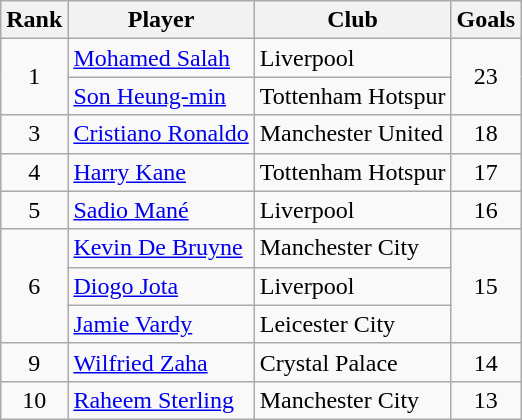<table class="wikitable" style="text-align:center">
<tr>
<th>Rank</th>
<th>Player</th>
<th>Club</th>
<th>Goals</th>
</tr>
<tr>
<td rowspan="2">1</td>
<td align="left"> <a href='#'>Mohamed Salah</a></td>
<td align="left">Liverpool</td>
<td rowspan="2">23</td>
</tr>
<tr>
<td align="left"> <a href='#'>Son Heung-min</a></td>
<td align="left">Tottenham Hotspur</td>
</tr>
<tr>
<td>3</td>
<td align="left"> <a href='#'>Cristiano Ronaldo</a></td>
<td align="left">Manchester United</td>
<td>18</td>
</tr>
<tr>
<td>4</td>
<td align="left"> <a href='#'>Harry Kane</a></td>
<td align="left">Tottenham Hotspur</td>
<td>17</td>
</tr>
<tr>
<td>5</td>
<td align="left"> <a href='#'>Sadio Mané</a></td>
<td align="left">Liverpool</td>
<td>16</td>
</tr>
<tr>
<td rowspan="3">6</td>
<td align="left"> <a href='#'>Kevin De Bruyne</a></td>
<td align="left">Manchester City</td>
<td rowspan="3">15</td>
</tr>
<tr>
<td align="left"> <a href='#'>Diogo Jota</a></td>
<td align="left">Liverpool</td>
</tr>
<tr>
<td align="left"> <a href='#'>Jamie Vardy</a></td>
<td align="left">Leicester City</td>
</tr>
<tr>
<td>9</td>
<td align="left"> <a href='#'>Wilfried Zaha</a></td>
<td align="left">Crystal Palace</td>
<td>14</td>
</tr>
<tr>
<td>10</td>
<td align="left"> <a href='#'>Raheem Sterling</a></td>
<td align="left">Manchester City</td>
<td>13</td>
</tr>
</table>
